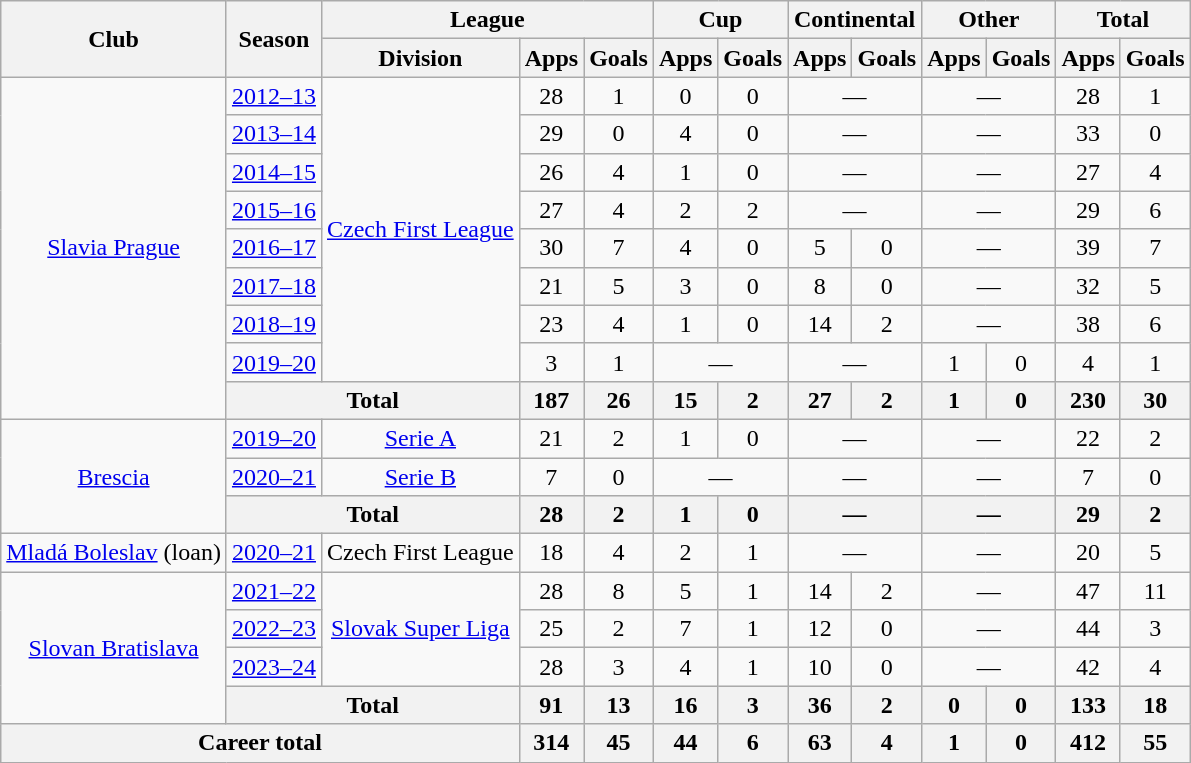<table class="wikitable" style="text-align:center">
<tr>
<th rowspan="2">Club</th>
<th rowspan="2">Season</th>
<th colspan="3">League</th>
<th colspan="2">Cup</th>
<th colspan="2">Continental</th>
<th colspan="2">Other</th>
<th colspan="2">Total</th>
</tr>
<tr>
<th>Division</th>
<th>Apps</th>
<th>Goals</th>
<th>Apps</th>
<th>Goals</th>
<th>Apps</th>
<th>Goals</th>
<th>Apps</th>
<th>Goals</th>
<th>Apps</th>
<th>Goals</th>
</tr>
<tr>
<td rowspan="9"><a href='#'>Slavia Prague</a></td>
<td><a href='#'>2012–13</a></td>
<td rowspan="8"><a href='#'>Czech First League</a></td>
<td>28</td>
<td>1</td>
<td>0</td>
<td>0</td>
<td colspan="2">—</td>
<td colspan="2">—</td>
<td>28</td>
<td>1</td>
</tr>
<tr>
<td><a href='#'>2013–14</a></td>
<td>29</td>
<td>0</td>
<td>4</td>
<td>0</td>
<td colspan="2">—</td>
<td colspan="2">—</td>
<td>33</td>
<td>0</td>
</tr>
<tr>
<td><a href='#'>2014–15</a></td>
<td>26</td>
<td>4</td>
<td>1</td>
<td>0</td>
<td colspan="2">—</td>
<td colspan="2">—</td>
<td>27</td>
<td>4</td>
</tr>
<tr>
<td><a href='#'>2015–16</a></td>
<td>27</td>
<td>4</td>
<td>2</td>
<td>2</td>
<td colspan="2">—</td>
<td colspan="2">—</td>
<td>29</td>
<td>6</td>
</tr>
<tr>
<td><a href='#'>2016–17</a></td>
<td>30</td>
<td>7</td>
<td>4</td>
<td>0</td>
<td>5</td>
<td>0</td>
<td colspan="2">—</td>
<td>39</td>
<td>7</td>
</tr>
<tr>
<td><a href='#'>2017–18</a></td>
<td>21</td>
<td>5</td>
<td>3</td>
<td>0</td>
<td>8</td>
<td>0</td>
<td colspan="2">—</td>
<td>32</td>
<td>5</td>
</tr>
<tr>
<td><a href='#'>2018–19</a></td>
<td>23</td>
<td>4</td>
<td>1</td>
<td>0</td>
<td>14</td>
<td>2</td>
<td colspan="2">—</td>
<td>38</td>
<td>6</td>
</tr>
<tr>
<td><a href='#'>2019–20</a></td>
<td>3</td>
<td>1</td>
<td colspan="2">—</td>
<td colspan="2">—</td>
<td>1</td>
<td>0</td>
<td>4</td>
<td>1</td>
</tr>
<tr>
<th colspan="2">Total</th>
<th>187</th>
<th>26</th>
<th>15</th>
<th>2</th>
<th>27</th>
<th>2</th>
<th>1</th>
<th>0</th>
<th>230</th>
<th>30</th>
</tr>
<tr>
<td rowspan="3"><a href='#'>Brescia</a></td>
<td><a href='#'>2019–20</a></td>
<td><a href='#'>Serie A</a></td>
<td>21</td>
<td>2</td>
<td>1</td>
<td>0</td>
<td colspan="2">—</td>
<td colspan="2">—</td>
<td>22</td>
<td>2</td>
</tr>
<tr>
<td><a href='#'>2020–21</a></td>
<td><a href='#'>Serie B</a></td>
<td>7</td>
<td>0</td>
<td colspan="2">—</td>
<td colspan="2">—</td>
<td colspan="2">—</td>
<td>7</td>
<td>0</td>
</tr>
<tr>
<th colspan="2">Total</th>
<th>28</th>
<th>2</th>
<th>1</th>
<th>0</th>
<th colspan="2">—</th>
<th colspan="2">—</th>
<th>29</th>
<th>2</th>
</tr>
<tr>
<td><a href='#'>Mladá Boleslav</a> (loan)</td>
<td><a href='#'>2020–21</a></td>
<td>Czech First League</td>
<td>18</td>
<td>4</td>
<td>2</td>
<td>1</td>
<td colspan="2">—</td>
<td colspan="2">—</td>
<td>20</td>
<td>5</td>
</tr>
<tr>
<td rowspan="4"><a href='#'>Slovan Bratislava</a></td>
<td><a href='#'>2021–22</a></td>
<td rowspan="3"><a href='#'>Slovak Super Liga</a></td>
<td>28</td>
<td>8</td>
<td>5</td>
<td>1</td>
<td>14</td>
<td>2</td>
<td colspan="2">—</td>
<td>47</td>
<td>11</td>
</tr>
<tr>
<td><a href='#'>2022–23</a></td>
<td>25</td>
<td>2</td>
<td>7</td>
<td>1</td>
<td>12</td>
<td>0</td>
<td colspan="2">—</td>
<td>44</td>
<td>3</td>
</tr>
<tr>
<td><a href='#'>2023–24</a></td>
<td>28</td>
<td>3</td>
<td>4</td>
<td>1</td>
<td>10</td>
<td>0</td>
<td colspan="2">—</td>
<td>42</td>
<td>4</td>
</tr>
<tr>
<th colspan="2">Total</th>
<th>91</th>
<th>13</th>
<th>16</th>
<th>3</th>
<th>36</th>
<th>2</th>
<th>0</th>
<th>0</th>
<th>133</th>
<th>18</th>
</tr>
<tr>
<th colspan="3">Career total</th>
<th>314</th>
<th>45</th>
<th>44</th>
<th>6</th>
<th>63</th>
<th>4</th>
<th>1</th>
<th>0</th>
<th>412</th>
<th>55</th>
</tr>
</table>
